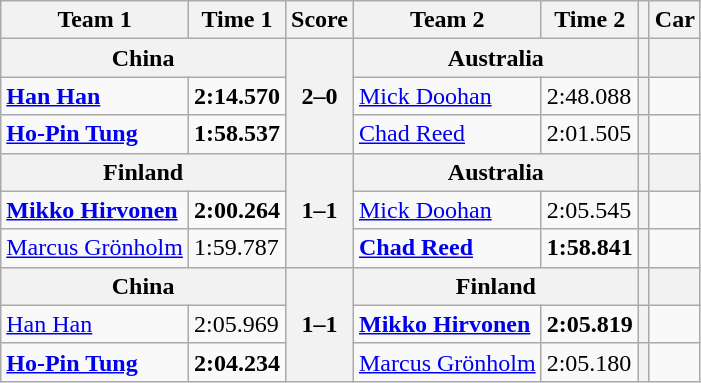<table class="wikitable">
<tr>
<th>Team 1</th>
<th>Time 1</th>
<th>Score</th>
<th>Team 2</th>
<th>Time 2</th>
<th></th>
<th>Car</th>
</tr>
<tr>
<th colspan=2> <strong>China</strong></th>
<th rowspan=3>2–0</th>
<th colspan=2> Australia</th>
<th></th>
<th></th>
</tr>
<tr>
<td><strong><a href='#'>Han Han</a></strong></td>
<td><strong>2:14.570</strong></td>
<td><a href='#'>Mick Doohan</a></td>
<td>2:48.088</td>
<th></th>
<td></td>
</tr>
<tr>
<td><strong><a href='#'>Ho-Pin Tung</a></strong></td>
<td><strong>1:58.537</strong></td>
<td><a href='#'>Chad Reed</a></td>
<td>2:01.505</td>
<th></th>
<td></td>
</tr>
<tr>
<th colspan=2> <strong>Finland</strong></th>
<th rowspan=3>1–1</th>
<th colspan=2> <strong>Australia</strong></th>
<th></th>
<th></th>
</tr>
<tr>
<td><strong><a href='#'>Mikko Hirvonen</a></strong></td>
<td><strong>2:00.264</strong></td>
<td><a href='#'>Mick Doohan</a></td>
<td>2:05.545</td>
<th></th>
<td></td>
</tr>
<tr>
<td><a href='#'>Marcus Grönholm</a></td>
<td>1:59.787</td>
<td><strong><a href='#'>Chad Reed</a></strong></td>
<td><strong>1:58.841</strong></td>
<th></th>
<td></td>
</tr>
<tr>
<th colspan=2> <strong>China</strong></th>
<th rowspan=3>1–1</th>
<th colspan=2> <strong>Finland</strong></th>
<th></th>
<th></th>
</tr>
<tr>
<td><a href='#'>Han Han</a></td>
<td>2:05.969</td>
<td><strong><a href='#'>Mikko Hirvonen</a></strong></td>
<td><strong>2:05.819</strong></td>
<th></th>
<td></td>
</tr>
<tr>
<td><strong><a href='#'>Ho-Pin Tung</a></strong></td>
<td><strong>2:04.234</strong></td>
<td><a href='#'>Marcus Grönholm</a></td>
<td>2:05.180</td>
<th></th>
<td></td>
</tr>
</table>
